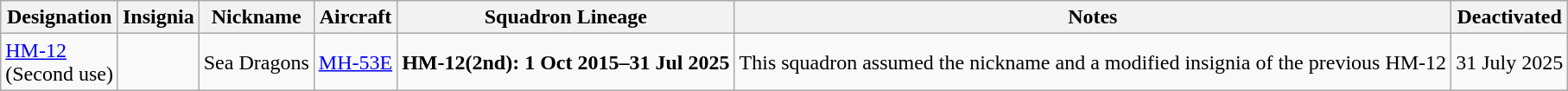<table class="wikitable">
<tr>
<th>Designation</th>
<th>Insignia</th>
<th>Nickname</th>
<th>Aircraft</th>
<th>Squadron Lineage</th>
<th>Notes</th>
<th>Deactivated</th>
</tr>
<tr>
<td><a href='#'>HM-12</a><br>(Second use)</td>
<td></td>
<td>Sea Dragons</td>
<td><a href='#'>MH-53E</a></td>
<td style="white-space: nowrap;"><strong>HM-12(2nd): 1 Oct 2015–31 Jul 2025</strong></td>
<td>This squadron assumed the nickname and a modified insignia of the previous HM-12</td>
<td>31 July 2025</td>
</tr>
</table>
